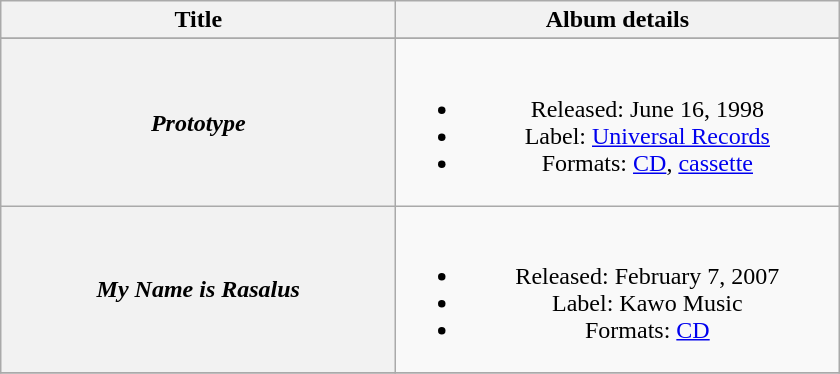<table class="wikitable plainrowheaders" style="text-align:center;">
<tr>
<th scope="col" rowspan="1" style="width:16em;">Title</th>
<th scope="col" rowspan="1" style="width:18em;">Album details</th>
</tr>
<tr>
</tr>
<tr>
<th scope="row"><em>Prototype</em></th>
<td><br><ul><li>Released: June 16, 1998</li><li>Label: <a href='#'>Universal Records</a></li><li>Formats: <a href='#'>CD</a>, <a href='#'>cassette</a></li></ul></td>
</tr>
<tr>
<th scope="row"><em>My Name is Rasalus</em></th>
<td><br><ul><li>Released: February 7, 2007</li><li>Label: Kawo Music</li><li>Formats: <a href='#'>CD</a></li></ul></td>
</tr>
<tr>
</tr>
</table>
